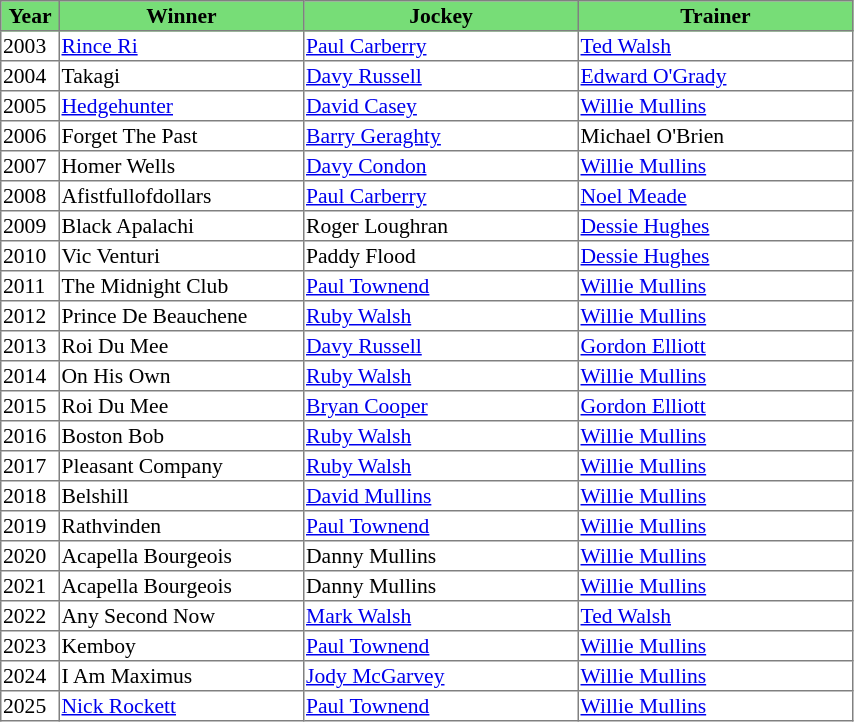<table class = "sortable" | border="1" style="border-collapse: collapse; font-size:90%">
<tr bgcolor="#77dd77" align="center">
<th width="36px"><strong>Year</strong><br></th>
<th width="160px"><strong>Winner</strong><br></th>
<th width="180px"><strong>Jockey</strong><br></th>
<th width="180px"><strong>Trainer</strong><br></th>
</tr>
<tr>
<td>2003</td>
<td><a href='#'>Rince Ri</a></td>
<td><a href='#'>Paul Carberry</a></td>
<td><a href='#'>Ted Walsh</a></td>
</tr>
<tr>
<td>2004</td>
<td>Takagi</td>
<td><a href='#'>Davy Russell</a></td>
<td><a href='#'>Edward O'Grady</a></td>
</tr>
<tr>
<td>2005</td>
<td><a href='#'>Hedgehunter</a></td>
<td><a href='#'>David Casey</a></td>
<td><a href='#'>Willie Mullins</a></td>
</tr>
<tr>
<td>2006</td>
<td>Forget The Past</td>
<td><a href='#'>Barry Geraghty</a></td>
<td>Michael O'Brien</td>
</tr>
<tr>
<td>2007</td>
<td>Homer Wells</td>
<td><a href='#'>Davy Condon</a></td>
<td><a href='#'>Willie Mullins</a></td>
</tr>
<tr>
<td>2008</td>
<td>Afistfullofdollars</td>
<td><a href='#'>Paul Carberry</a></td>
<td><a href='#'>Noel Meade</a></td>
</tr>
<tr>
<td>2009</td>
<td>Black Apalachi</td>
<td>Roger Loughran</td>
<td><a href='#'>Dessie Hughes</a></td>
</tr>
<tr>
<td>2010</td>
<td>Vic Venturi</td>
<td>Paddy Flood</td>
<td><a href='#'>Dessie Hughes</a></td>
</tr>
<tr>
<td>2011</td>
<td>The Midnight Club</td>
<td><a href='#'>Paul Townend</a></td>
<td><a href='#'>Willie Mullins</a></td>
</tr>
<tr>
<td>2012</td>
<td>Prince De Beauchene</td>
<td><a href='#'>Ruby Walsh</a></td>
<td><a href='#'>Willie Mullins</a></td>
</tr>
<tr>
<td>2013</td>
<td>Roi Du Mee</td>
<td><a href='#'>Davy Russell</a></td>
<td><a href='#'>Gordon Elliott</a></td>
</tr>
<tr>
<td>2014</td>
<td>On His Own</td>
<td><a href='#'>Ruby Walsh</a></td>
<td><a href='#'>Willie Mullins</a></td>
</tr>
<tr>
<td>2015</td>
<td>Roi Du Mee</td>
<td><a href='#'>Bryan Cooper</a></td>
<td><a href='#'>Gordon Elliott</a></td>
</tr>
<tr>
<td>2016</td>
<td>Boston Bob</td>
<td><a href='#'>Ruby Walsh</a></td>
<td><a href='#'>Willie Mullins</a></td>
</tr>
<tr>
<td>2017</td>
<td>Pleasant Company</td>
<td><a href='#'>Ruby Walsh</a></td>
<td><a href='#'>Willie Mullins</a></td>
</tr>
<tr>
<td>2018</td>
<td>Belshill</td>
<td><a href='#'>David Mullins</a></td>
<td><a href='#'>Willie Mullins</a></td>
</tr>
<tr>
<td>2019</td>
<td>Rathvinden</td>
<td><a href='#'>Paul Townend</a></td>
<td><a href='#'>Willie Mullins</a></td>
</tr>
<tr>
<td>2020</td>
<td>Acapella Bourgeois</td>
<td>Danny Mullins</td>
<td><a href='#'>Willie Mullins</a></td>
</tr>
<tr>
<td>2021</td>
<td>Acapella Bourgeois</td>
<td>Danny Mullins</td>
<td><a href='#'>Willie Mullins</a></td>
</tr>
<tr>
<td>2022</td>
<td>Any Second Now</td>
<td><a href='#'>Mark Walsh</a></td>
<td><a href='#'>Ted Walsh</a></td>
</tr>
<tr>
<td>2023</td>
<td>Kemboy</td>
<td><a href='#'>Paul Townend</a></td>
<td><a href='#'>Willie Mullins</a></td>
</tr>
<tr>
<td>2024</td>
<td>I Am Maximus</td>
<td><a href='#'>Jody McGarvey</a></td>
<td><a href='#'>Willie Mullins</a></td>
</tr>
<tr>
<td>2025</td>
<td><a href='#'>Nick Rockett</a></td>
<td><a href='#'>Paul Townend</a></td>
<td><a href='#'>Willie Mullins</a></td>
</tr>
</table>
